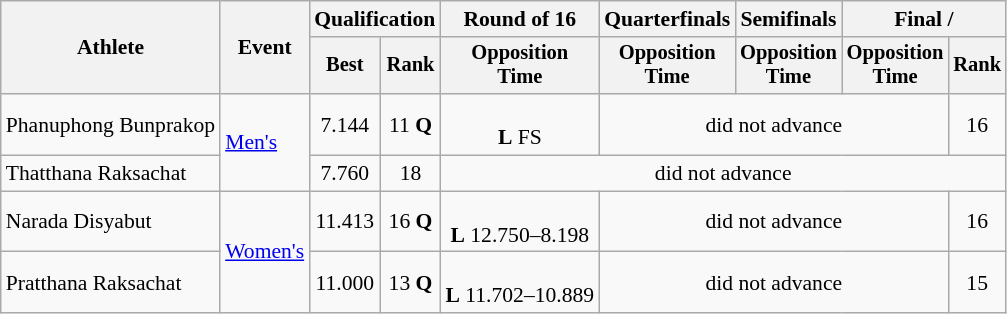<table class=wikitable style="font-size:90%; text-align:center;">
<tr>
<th rowspan="2">Athlete</th>
<th rowspan="2">Event</th>
<th colspan=2>Qualification</th>
<th>Round of 16</th>
<th>Quarterfinals</th>
<th>Semifinals</th>
<th colspan=2>Final / </th>
</tr>
<tr style="font-size:95%">
<th>Best</th>
<th>Rank</th>
<th>Opposition<br>Time</th>
<th>Opposition<br>Time</th>
<th>Opposition<br>Time</th>
<th>Opposition<br>Time</th>
<th>Rank</th>
</tr>
<tr>
<td align=left>Phanuphong Bunprakop</td>
<td align=left rowspan=2><a href='#'>Men's</a></td>
<td>7.144</td>
<td>11 <strong>Q</strong></td>
<td><br><strong>L</strong> FS</td>
<td colspan=3>did not advance</td>
<td>16</td>
</tr>
<tr>
<td align=left>Thatthana Raksachat</td>
<td>7.760</td>
<td>18</td>
<td colspan=5>did not advance</td>
</tr>
<tr>
<td align=left>Narada Disyabut</td>
<td align=left rowspan=2><a href='#'>Women's</a></td>
<td>11.413</td>
<td>16 <strong>Q</strong></td>
<td><br><strong>L</strong> 12.750–8.198</td>
<td colspan=3>did not advance</td>
<td>16</td>
</tr>
<tr>
<td align=left>Pratthana Raksachat</td>
<td>11.000</td>
<td>13 <strong>Q</strong></td>
<td><br><strong>L</strong> 11.702–10.889</td>
<td colspan=3>did not advance</td>
<td>15</td>
</tr>
</table>
